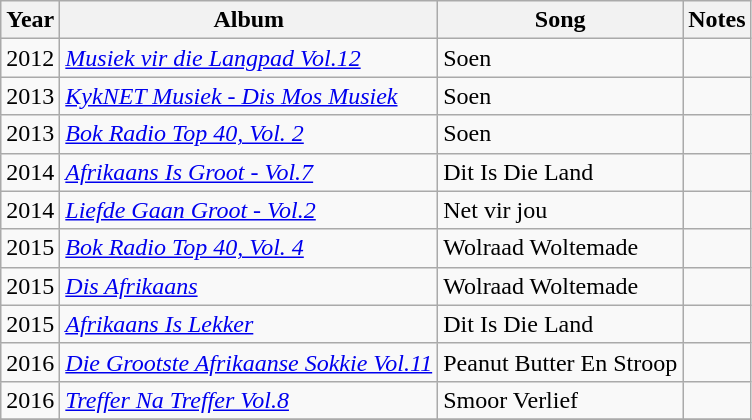<table class="wikitable sortable">
<tr>
<th>Year</th>
<th>Album</th>
<th>Song</th>
<th>Notes</th>
</tr>
<tr>
<td>2012</td>
<td><em><a href='#'>Musiek vir die Langpad Vol.12</a></em></td>
<td>Soen</td>
<td></td>
</tr>
<tr>
<td>2013</td>
<td><em><a href='#'>KykNET Musiek - Dis Mos Musiek</a></em></td>
<td>Soen</td>
<td></td>
</tr>
<tr>
<td>2013</td>
<td><em><a href='#'>Bok Radio Top 40, Vol. 2</a></em></td>
<td>Soen</td>
<td></td>
</tr>
<tr>
<td>2014</td>
<td><em><a href='#'>Afrikaans Is Groot - Vol.7</a></em></td>
<td>Dit Is Die Land</td>
<td></td>
</tr>
<tr>
<td>2014</td>
<td><em><a href='#'>Liefde Gaan Groot - Vol.2</a></em></td>
<td>Net vir jou</td>
<td></td>
</tr>
<tr>
<td>2015</td>
<td><em><a href='#'>Bok Radio Top 40, Vol. 4</a></em></td>
<td>Wolraad Woltemade</td>
<td></td>
</tr>
<tr>
<td>2015</td>
<td><em><a href='#'>Dis Afrikaans</a></em></td>
<td>Wolraad Woltemade</td>
<td></td>
</tr>
<tr>
<td>2015</td>
<td><em><a href='#'>Afrikaans Is Lekker</a></em></td>
<td>Dit Is Die Land</td>
<td></td>
</tr>
<tr>
<td>2016</td>
<td><em><a href='#'>Die Grootste Afrikaanse Sokkie Vol.11</a></em></td>
<td>Peanut Butter En Stroop</td>
<td></td>
</tr>
<tr>
<td>2016</td>
<td><em><a href='#'>Treffer Na Treffer Vol.8</a></em></td>
<td>Smoor Verlief</td>
<td></td>
</tr>
<tr>
</tr>
</table>
